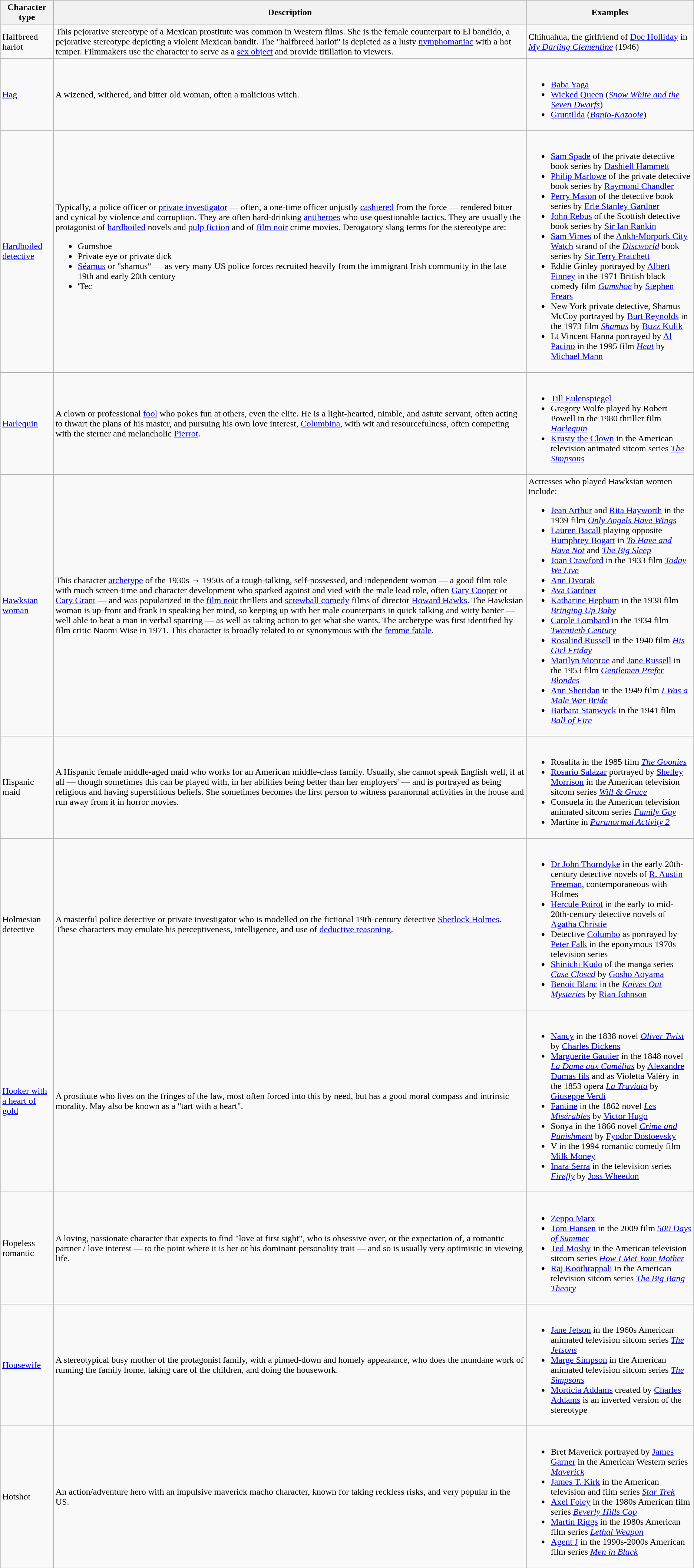<table class="wikitable">
<tr>
<th>Character type</th>
<th>Description</th>
<th>Examples</th>
</tr>
<tr>
<td>Halfbreed harlot</td>
<td>This pejorative stereotype of a Mexican prostitute was common in Western films. She is the female counterpart to El bandido, a pejorative stereotype depicting a violent Mexican bandit. The "halfbreed harlot" is depicted as a lusty <a href='#'>nymphomaniac</a> with a hot temper. Filmmakers use the character to serve as a <a href='#'>sex object</a> and provide titillation to viewers.</td>
<td>Chihuahua, the girlfriend of <a href='#'>Doc Holliday</a> in <em><a href='#'>My Darling Clementine</a></em> (1946)</td>
</tr>
<tr>
<td><a href='#'>Hag</a></td>
<td>A wizened, withered, and bitter old woman, often a malicious witch.</td>
<td><br><ul><li><a href='#'>Baba Yaga</a></li><li><a href='#'>Wicked Queen</a> (<em><a href='#'>Snow White and the Seven Dwarfs</a></em>)</li><li><a href='#'>Gruntilda</a> (<em><a href='#'>Banjo-Kazooie</a></em>)</li></ul></td>
</tr>
<tr>
<td><a href='#'>Hardboiled</a> <a href='#'>detective</a></td>
<td>Typically, a police officer or <a href='#'>private investigator</a> — often, a one-time officer unjustly <a href='#'>cashiered</a> from the force — rendered bitter and cynical by violence and corruption. They are often hard-drinking <a href='#'>antiheroes</a> who use questionable tactics. They are usually the protagonist of <a href='#'>hardboiled</a> novels and <a href='#'>pulp fiction</a> and of <a href='#'>film noir</a> crime movies. Derogatory slang terms for the stereotype are:<br><ul><li>Gumshoe</li><li>Private eye or private dick</li><li><a href='#'>Séamus</a> or "shamus" — as very many US police forces recruited heavily from the immigrant Irish community in the late 19th and early 20th century</li><li>'Tec</li></ul></td>
<td><br><ul><li><a href='#'>Sam Spade</a> of the private detective book series by <a href='#'>Dashiell Hammett</a></li><li><a href='#'>Philip Marlowe</a> of the private detective book series by <a href='#'>Raymond Chandler</a></li><li><a href='#'>Perry Mason</a> of the detective book series by <a href='#'>Erle Stanley Gardner</a></li><li><a href='#'>John Rebus</a> of the Scottish detective book series by <a href='#'>Sir Ian Rankin</a></li><li><a href='#'>Sam Vimes</a> of the <a href='#'>Ankh-Morpork City Watch</a> strand of the <em><a href='#'>Discworld</a></em> book series by <a href='#'>Sir Terry Pratchett</a></li><li>Eddie Ginley portrayed by <a href='#'>Albert Finney</a> in the 1971 British black comedy film <a href='#'><em>Gumshoe</em></a> by <a href='#'>Stephen Frears</a></li><li>New York private detective, Shamus McCoy portrayed by <a href='#'>Burt Reynolds</a> in the 1973 film <a href='#'><em>Shamus</em></a> by <a href='#'>Buzz Kulik</a></li><li>Lt Vincent Hanna portrayed by <a href='#'>Al Pacino</a> in the 1995 film <a href='#'><em>Heat</em></a> by <a href='#'>Michael Mann</a></li></ul></td>
</tr>
<tr>
<td><a href='#'>Harlequin</a></td>
<td>A clown or professional <a href='#'>fool</a> who pokes fun at others, even the elite. He is a light-hearted, nimble, and astute servant, often acting to thwart the plans of his master, and pursuing his own love interest, <a href='#'>Columbina</a>, with wit and resourcefulness, often competing with the sterner and melancholic <a href='#'>Pierrot</a>.</td>
<td><br><ul><li><a href='#'>Till Eulenspiegel</a></li><li>Gregory Wolfe played by Robert Powell in the 1980 thriller film <a href='#'><em>Harlequin</em></a></li><li><a href='#'>Krusty the Clown</a> in the American television animated sitcom series <em><a href='#'>The Simpsons</a></em></li></ul></td>
</tr>
<tr>
<td><a href='#'>Hawksian woman</a></td>
<td>This character <a href='#'>archetype</a> of the 1930s → 1950s of a tough-talking, self-possessed, and independent woman — a good film role with much screen-time and character development who sparked against and vied with the male lead role, often <a href='#'>Gary Cooper</a> or <a href='#'>Cary Grant</a> — and was popularized in the <a href='#'>film noir</a> thrillers and <a href='#'>screwball comedy</a> films of director <a href='#'>Howard Hawks</a>. The Hawksian woman is up-front and frank in speaking her mind, so keeping up with her male counterparts in quick talking and witty banter — well able to beat a man in verbal sparring — as well as taking action to get what she wants. The archetype was first identified by film critic Naomi Wise in 1971. This character is broadly related to or synonymous with the <a href='#'>femme fatale</a>.</td>
<td>Actresses who played Hawksian women include:<br><ul><li><a href='#'>Jean Arthur</a> and <a href='#'>Rita Hayworth</a> in the 1939 film <em><a href='#'>Only Angels Have Wings</a></em></li><li><a href='#'>Lauren Bacall</a> playing opposite <a href='#'>Humphrey Bogart</a> in <a href='#'><em>To Have and Have Not</em></a> and <a href='#'><em>The Big Sleep</em></a></li><li><a href='#'>Joan Crawford</a> in the 1933 film <em><a href='#'>Today We Live</a></em></li><li><a href='#'>Ann Dvorak</a></li><li><a href='#'>Ava Gardner</a></li><li><a href='#'>Katharine Hepburn</a> in the 1938 film <em><a href='#'>Bringing Up Baby</a></em></li><li><a href='#'>Carole Lombard</a> in the 1934 film <em><a href='#'>Twentieth Century</a></em></li><li><a href='#'>Rosalind Russell</a> in the 1940 film <em><a href='#'>His Girl Friday</a></em></li><li><a href='#'>Marilyn Monroe</a> and <a href='#'>Jane Russell</a> in the 1953 film <em><a href='#'>Gentlemen Prefer Blondes</a></em></li><li><a href='#'>Ann Sheridan</a> in the 1949 film <em><a href='#'>I Was a Male War Bride</a></em></li><li><a href='#'>Barbara Stanwyck</a> in the 1941 film <em><a href='#'>Ball of Fire</a></em></li></ul></td>
</tr>
<tr>
<td>Hispanic maid</td>
<td>A Hispanic female middle-aged maid who works for an American middle-class family. Usually, she cannot speak English well, if at all — though sometimes this can be played with, in her abilities being better than her employers' — and is portrayed as being religious and having superstitious beliefs. She sometimes becomes the first person to witness paranormal activities in the house and run away from it in horror movies.</td>
<td><br><ul><li>Rosalita in the 1985 film <em><a href='#'>The Goonies</a></em></li><li><a href='#'>Rosario Salazar</a> portrayed by <a href='#'>Shelley Morrison</a> in the American television sitcom series <em><a href='#'>Will & Grace</a></em></li><li>Consuela in the American television animated sitcom series <em><a href='#'>Family Guy</a></em></li><li>Martine in <em><a href='#'>Paranormal Activity 2</a></em></li></ul></td>
</tr>
<tr>
<td>Holmesian detective</td>
<td>A masterful police detective or private investigator who is modelled on the fictional 19th-century detective <a href='#'>Sherlock Holmes</a>. These characters may emulate his perceptiveness, intelligence, and use of <a href='#'>deductive reasoning</a>.</td>
<td><br><ul><li><a href='#'>Dr John Thorndyke</a> in the early 20th-century detective novels of <a href='#'>R. Austin Freeman</a>, contemporaneous with Holmes</li><li><a href='#'>Hercule Poirot</a> in the early to mid-20th-century detective novels of <a href='#'>Agatha Christie</a></li><li>Detective <a href='#'>Columbo</a> as portrayed by <a href='#'>Peter Falk</a> in the eponymous 1970s television series</li><li><a href='#'>Shinichi Kudo</a> of the manga series <em><a href='#'>Case Closed</a></em> by <a href='#'>Gosho Aoyama</a></li><li><a href='#'>Benoit Blanc</a> in the <em><a href='#'>Knives Out Mysteries</a></em> by <a href='#'>Rian Johnson</a></li></ul></td>
</tr>
<tr>
<td><a href='#'>Hooker with a heart of gold</a></td>
<td>A prostitute who lives on the fringes of the law, most often forced into this by need, but has a good moral compass and intrinsic morality. May also be known as a "tart with a heart".</td>
<td><br><ul><li><a href='#'>Nancy</a> in the 1838 novel <em><a href='#'>Oliver Twist</a></em> by <a href='#'>Charles Dickens</a></li><li><a href='#'>Marguerite Gautier</a> in the 1848 novel <em><a href='#'>La Dame aux Camélias</a></em> by <a href='#'>Alexandre Dumas fils</a> and as Violetta Valéry in the 1853 opera <em><a href='#'>La Traviata</a></em> by <a href='#'>Giuseppe Verdi</a></li><li><a href='#'>Fantine</a> in the 1862 novel <em><a href='#'>Les Misérables</a></em> by <a href='#'>Victor Hugo</a></li><li>Sonya in the 1866 novel <em><a href='#'>Crime and Punishment</a></em> by <a href='#'>Fyodor Dostoevsky</a></li><li>V in the 1994 romantic comedy film <a href='#'>Milk Money</a></li><li><a href='#'>Inara Serra</a> in the television series <em><a href='#'>Firefly</a></em> by <a href='#'>Joss Wheedon</a></li></ul></td>
</tr>
<tr>
<td>Hopeless romantic</td>
<td>A loving, passionate character that expects to find "love at first sight", who is obsessive over, or the expectation of, a romantic partner / love interest — to the point where it is her or his dominant personality trait — and so is usually very optimistic in viewing life.</td>
<td><br><ul><li><a href='#'>Zeppo Marx</a></li><li><a href='#'>Tom Hansen</a> in the 2009 film <em><a href='#'>500 Days of Summer</a></em></li><li><a href='#'>Ted Mosby</a> in the American television sitcom series <em><a href='#'>How I Met Your Mother</a></em></li><li><a href='#'>Raj Koothrappali</a> in the American television sitcom series <em><a href='#'>The Big Bang Theory</a></em></li></ul></td>
</tr>
<tr>
<td><a href='#'>Housewife</a></td>
<td>A stereotypical busy mother of the protagonist family, with a pinned-down and homely appearance, who does the mundane work of running the family home, taking care of the children, and doing the housework.</td>
<td><br><ul><li><a href='#'>Jane Jetson</a> in the 1960s American animated television sitcom series <em><a href='#'>The Jetsons</a></em></li><li><a href='#'>Marge Simpson</a> in the American animated television sitcom series <em><a href='#'>The Simpsons</a></em></li><li><a href='#'>Morticia Addams</a> created by <a href='#'>Charles Addams</a> is an inverted version of the stereotype</li></ul></td>
</tr>
<tr>
<td>Hotshot</td>
<td>An action/adventure hero with an impulsive maverick macho character, known for taking reckless risks, and very popular in the US.</td>
<td><br><ul><li>Bret Maverick portrayed by <a href='#'>James Garner</a> in the American Western series <em><a href='#'>Maverick</a></em></li><li><a href='#'>James T. Kirk</a> in the American television and film series <em><a href='#'>Star Trek</a></em></li><li><a href='#'>Axel Foley</a> in the 1980s American film series <em><a href='#'>Beverly Hills Cop</a></em></li><li><a href='#'>Martin Riggs</a> in the 1980s American film series <em><a href='#'>Lethal Weapon</a></em></li><li><a href='#'>Agent J</a> in the 1990s-2000s American film series <em><a href='#'>Men in Black</a></em></li></ul></td>
</tr>
</table>
